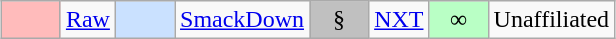<table class="wikitable" style="margin: auto">
<tr>
<td style="background:#FBB; width:2em" align=center></td>
<td><a href='#'>Raw</a></td>
<td style="background:#CAE1FF; width:2em" align=center></td>
<td><a href='#'>SmackDown</a></td>
<td style="background:silver; width:2em" align=center>§</td>
<td><a href='#'>NXT</a></td>
<td style="background:#B9FFC5; width:2em" align=center>∞</td>
<td>Unaffiliated</td>
</tr>
</table>
